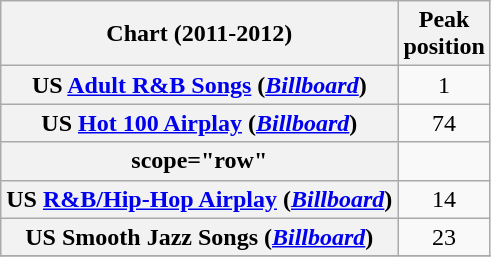<table class="wikitable sortable plainrowheaders" style="text-align:center;">
<tr>
<th scope="col">Chart (2011-2012)</th>
<th scope="col">Peak<br>position</th>
</tr>
<tr>
<th scope="row">US <a href='#'>Adult R&B Songs</a> (<em><a href='#'>Billboard</a></em>)</th>
<td align="center">1</td>
</tr>
<tr>
<th scope="row">US <a href='#'>Hot 100 Airplay</a> (<em><a href='#'>Billboard</a></em>)</th>
<td align="center">74</td>
</tr>
<tr>
<th>scope="row" </th>
</tr>
<tr>
<th scope="row">US <a href='#'>R&B/Hip-Hop Airplay</a> (<em><a href='#'>Billboard</a></em>)</th>
<td align="center">14</td>
</tr>
<tr>
<th scope="row">US Smooth Jazz Songs (<em><a href='#'>Billboard</a></em>)</th>
<td align="center">23</td>
</tr>
<tr>
</tr>
</table>
